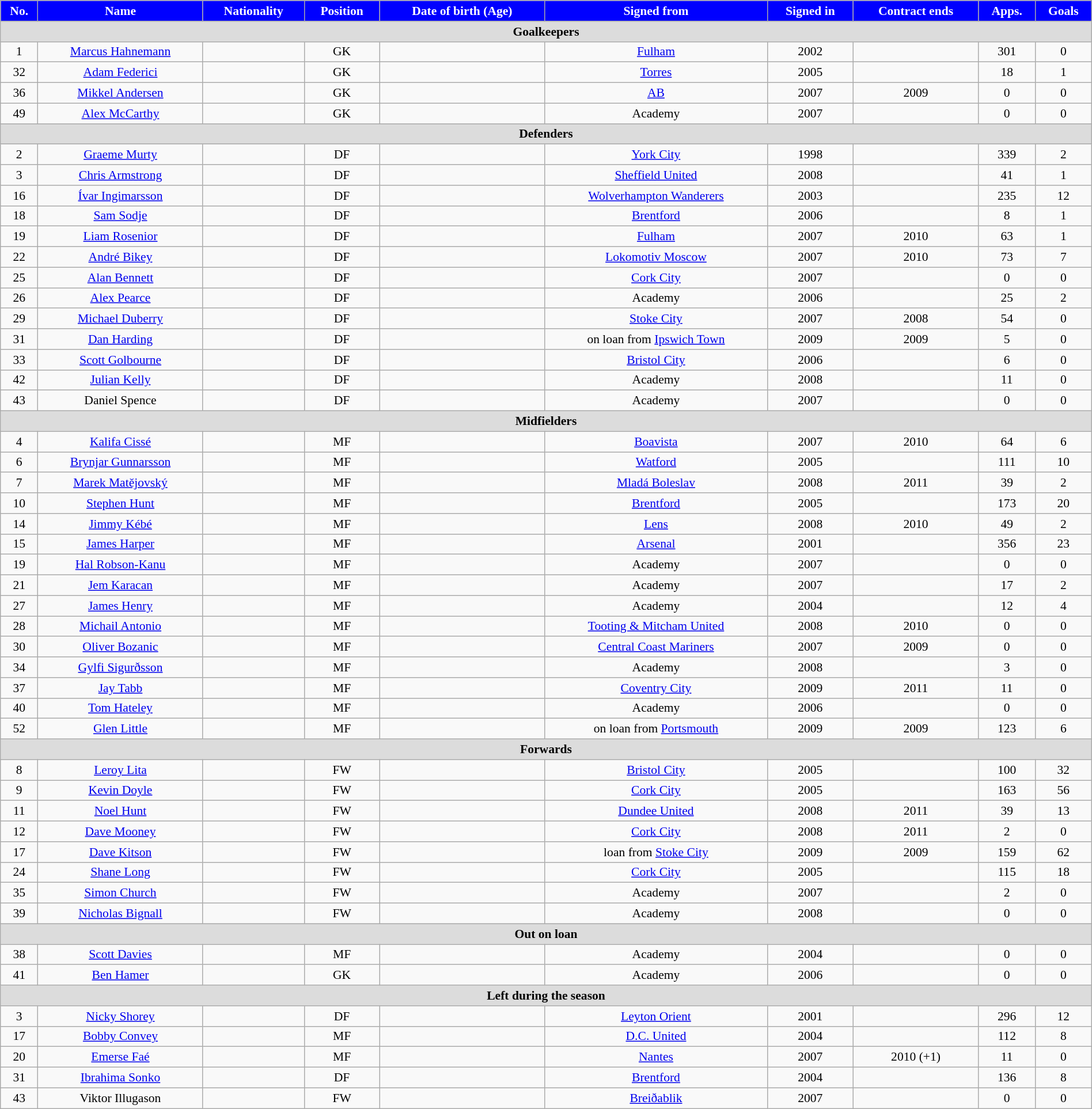<table class="wikitable"  style="text-align:center; font-size:90%; width:100%;">
<tr>
<th style="background:#00f; color:white; text-align:center;">No.</th>
<th style="background:#00f; color:white; text-align:center;">Name</th>
<th style="background:#00f; color:white; text-align:center;">Nationality</th>
<th style="background:#00f; color:white; text-align:center;">Position</th>
<th style="background:#00f; color:white; text-align:center;">Date of birth (Age)</th>
<th style="background:#00f; color:white; text-align:center;">Signed from</th>
<th style="background:#00f; color:white; text-align:center;">Signed in</th>
<th style="background:#00f; color:white; text-align:center;">Contract ends</th>
<th style="background:#00f; color:white; text-align:center;">Apps.</th>
<th style="background:#00f; color:white; text-align:center;">Goals</th>
</tr>
<tr>
<th colspan="11"  style="background:#dcdcdc; text-align:center;">Goalkeepers</th>
</tr>
<tr>
<td>1</td>
<td><a href='#'>Marcus Hahnemann</a></td>
<td></td>
<td>GK</td>
<td></td>
<td><a href='#'>Fulham</a></td>
<td>2002</td>
<td></td>
<td>301</td>
<td>0</td>
</tr>
<tr>
<td>32</td>
<td><a href='#'>Adam Federici</a></td>
<td></td>
<td>GK</td>
<td></td>
<td><a href='#'>Torres</a></td>
<td>2005</td>
<td></td>
<td>18</td>
<td>1</td>
</tr>
<tr>
<td>36</td>
<td><a href='#'>Mikkel Andersen</a></td>
<td></td>
<td>GK</td>
<td></td>
<td><a href='#'>AB</a></td>
<td>2007</td>
<td>2009</td>
<td>0</td>
<td>0</td>
</tr>
<tr>
<td>49</td>
<td><a href='#'>Alex McCarthy</a></td>
<td></td>
<td>GK</td>
<td></td>
<td>Academy</td>
<td>2007</td>
<td></td>
<td>0</td>
<td>0</td>
</tr>
<tr>
<th colspan="11"  style="background:#dcdcdc; text-align:center;">Defenders</th>
</tr>
<tr>
<td>2</td>
<td><a href='#'>Graeme Murty</a></td>
<td></td>
<td>DF</td>
<td></td>
<td><a href='#'>York City</a></td>
<td>1998</td>
<td></td>
<td>339</td>
<td>2</td>
</tr>
<tr>
<td>3</td>
<td><a href='#'>Chris Armstrong</a></td>
<td></td>
<td>DF</td>
<td></td>
<td><a href='#'>Sheffield United</a></td>
<td>2008</td>
<td></td>
<td>41</td>
<td>1</td>
</tr>
<tr>
<td>16</td>
<td><a href='#'>Ívar Ingimarsson</a></td>
<td></td>
<td>DF</td>
<td></td>
<td><a href='#'>Wolverhampton Wanderers</a></td>
<td>2003</td>
<td></td>
<td>235</td>
<td>12</td>
</tr>
<tr>
<td>18</td>
<td><a href='#'>Sam Sodje</a></td>
<td></td>
<td>DF</td>
<td></td>
<td><a href='#'>Brentford</a></td>
<td>2006</td>
<td></td>
<td>8</td>
<td>1</td>
</tr>
<tr>
<td>19</td>
<td><a href='#'>Liam Rosenior</a></td>
<td></td>
<td>DF</td>
<td></td>
<td><a href='#'>Fulham</a></td>
<td>2007</td>
<td>2010</td>
<td>63</td>
<td>1</td>
</tr>
<tr>
<td>22</td>
<td><a href='#'>André Bikey</a></td>
<td></td>
<td>DF</td>
<td></td>
<td><a href='#'>Lokomotiv Moscow</a></td>
<td>2007 </td>
<td>2010</td>
<td>73</td>
<td>7</td>
</tr>
<tr>
<td>25</td>
<td><a href='#'>Alan Bennett</a></td>
<td></td>
<td>DF</td>
<td></td>
<td><a href='#'>Cork City</a></td>
<td>2007</td>
<td></td>
<td>0</td>
<td>0</td>
</tr>
<tr>
<td>26</td>
<td><a href='#'>Alex Pearce</a></td>
<td></td>
<td>DF</td>
<td></td>
<td>Academy</td>
<td>2006</td>
<td></td>
<td>25</td>
<td>2</td>
</tr>
<tr>
<td>29</td>
<td><a href='#'>Michael Duberry</a></td>
<td></td>
<td>DF</td>
<td></td>
<td><a href='#'>Stoke City</a></td>
<td>2007</td>
<td>2008</td>
<td>54</td>
<td>0</td>
</tr>
<tr>
<td>31</td>
<td><a href='#'>Dan Harding</a></td>
<td></td>
<td>DF</td>
<td></td>
<td>on loan from <a href='#'>Ipswich Town</a></td>
<td>2009</td>
<td>2009</td>
<td>5</td>
<td>0</td>
</tr>
<tr>
<td>33</td>
<td><a href='#'>Scott Golbourne</a></td>
<td></td>
<td>DF</td>
<td></td>
<td><a href='#'>Bristol City</a></td>
<td>2006</td>
<td></td>
<td>6</td>
<td>0</td>
</tr>
<tr>
<td>42</td>
<td><a href='#'>Julian Kelly</a></td>
<td></td>
<td>DF</td>
<td></td>
<td>Academy</td>
<td>2008</td>
<td></td>
<td>11</td>
<td>0</td>
</tr>
<tr>
<td>43</td>
<td>Daniel Spence</td>
<td></td>
<td>DF</td>
<td></td>
<td>Academy</td>
<td>2007</td>
<td></td>
<td>0</td>
<td>0</td>
</tr>
<tr>
<th colspan="11"  style="background:#dcdcdc; text-align:center;">Midfielders</th>
</tr>
<tr>
<td>4</td>
<td><a href='#'>Kalifa Cissé</a></td>
<td></td>
<td>MF</td>
<td></td>
<td><a href='#'>Boavista</a></td>
<td>2007</td>
<td>2010</td>
<td>64</td>
<td>6</td>
</tr>
<tr>
<td>6</td>
<td><a href='#'>Brynjar Gunnarsson</a></td>
<td></td>
<td>MF</td>
<td></td>
<td><a href='#'>Watford</a></td>
<td>2005</td>
<td></td>
<td>111</td>
<td>10</td>
</tr>
<tr>
<td>7</td>
<td><a href='#'>Marek Matějovský</a></td>
<td></td>
<td>MF</td>
<td></td>
<td><a href='#'>Mladá Boleslav</a></td>
<td>2008</td>
<td>2011</td>
<td>39</td>
<td>2</td>
</tr>
<tr>
<td>10</td>
<td><a href='#'>Stephen Hunt</a></td>
<td></td>
<td>MF</td>
<td></td>
<td><a href='#'>Brentford</a></td>
<td>2005</td>
<td></td>
<td>173</td>
<td>20</td>
</tr>
<tr>
<td>14</td>
<td><a href='#'>Jimmy Kébé</a></td>
<td></td>
<td>MF</td>
<td></td>
<td><a href='#'>Lens</a></td>
<td>2008</td>
<td>2010</td>
<td>49</td>
<td>2</td>
</tr>
<tr>
<td>15</td>
<td><a href='#'>James Harper</a></td>
<td></td>
<td>MF</td>
<td></td>
<td><a href='#'>Arsenal</a></td>
<td>2001</td>
<td></td>
<td>356</td>
<td>23</td>
</tr>
<tr>
<td>19</td>
<td><a href='#'>Hal Robson-Kanu</a></td>
<td></td>
<td>MF</td>
<td></td>
<td>Academy</td>
<td>2007</td>
<td></td>
<td>0</td>
<td>0</td>
</tr>
<tr>
<td>21</td>
<td><a href='#'>Jem Karacan</a></td>
<td></td>
<td>MF</td>
<td></td>
<td>Academy</td>
<td>2007</td>
<td></td>
<td>17</td>
<td>2</td>
</tr>
<tr>
<td>27</td>
<td><a href='#'>James Henry</a></td>
<td></td>
<td>MF</td>
<td></td>
<td>Academy</td>
<td>2004</td>
<td></td>
<td>12</td>
<td>4</td>
</tr>
<tr>
<td>28</td>
<td><a href='#'>Michail Antonio</a></td>
<td></td>
<td>MF</td>
<td></td>
<td><a href='#'>Tooting & Mitcham United</a></td>
<td>2008</td>
<td>2010</td>
<td>0</td>
<td>0</td>
</tr>
<tr>
<td>30</td>
<td><a href='#'>Oliver Bozanic</a></td>
<td></td>
<td>MF</td>
<td></td>
<td><a href='#'>Central Coast Mariners</a></td>
<td>2007</td>
<td>2009</td>
<td>0</td>
<td>0</td>
</tr>
<tr>
<td>34</td>
<td><a href='#'>Gylfi Sigurðsson</a></td>
<td></td>
<td>MF</td>
<td></td>
<td>Academy</td>
<td>2008</td>
<td></td>
<td>3</td>
<td>0</td>
</tr>
<tr>
<td>37</td>
<td><a href='#'>Jay Tabb</a></td>
<td></td>
<td>MF</td>
<td></td>
<td><a href='#'>Coventry City</a></td>
<td>2009</td>
<td>2011</td>
<td>11</td>
<td>0</td>
</tr>
<tr>
<td>40</td>
<td><a href='#'>Tom Hateley</a></td>
<td></td>
<td>MF</td>
<td></td>
<td>Academy</td>
<td>2006</td>
<td></td>
<td>0</td>
<td>0</td>
</tr>
<tr>
<td>52</td>
<td><a href='#'>Glen Little</a></td>
<td></td>
<td>MF</td>
<td></td>
<td>on loan from <a href='#'>Portsmouth</a></td>
<td>2009</td>
<td>2009</td>
<td>123</td>
<td>6</td>
</tr>
<tr>
<th colspan="11"  style="background:#dcdcdc; text-align:center;">Forwards</th>
</tr>
<tr>
<td>8</td>
<td><a href='#'>Leroy Lita</a></td>
<td></td>
<td>FW</td>
<td></td>
<td><a href='#'>Bristol City</a></td>
<td>2005</td>
<td></td>
<td>100</td>
<td>32</td>
</tr>
<tr>
<td>9</td>
<td><a href='#'>Kevin Doyle</a></td>
<td></td>
<td>FW</td>
<td></td>
<td><a href='#'>Cork City</a></td>
<td>2005</td>
<td></td>
<td>163</td>
<td>56</td>
</tr>
<tr>
<td>11</td>
<td><a href='#'>Noel Hunt</a></td>
<td></td>
<td>FW</td>
<td></td>
<td><a href='#'>Dundee United</a></td>
<td>2008</td>
<td>2011</td>
<td>39</td>
<td>13</td>
</tr>
<tr>
<td>12</td>
<td><a href='#'>Dave Mooney</a></td>
<td></td>
<td>FW</td>
<td></td>
<td><a href='#'>Cork City</a></td>
<td>2008</td>
<td>2011</td>
<td>2</td>
<td>0</td>
</tr>
<tr>
<td>17</td>
<td><a href='#'>Dave Kitson</a></td>
<td></td>
<td>FW</td>
<td></td>
<td>loan from <a href='#'>Stoke City</a></td>
<td>2009</td>
<td>2009</td>
<td>159</td>
<td>62</td>
</tr>
<tr>
<td>24</td>
<td><a href='#'>Shane Long</a></td>
<td></td>
<td>FW</td>
<td></td>
<td><a href='#'>Cork City</a></td>
<td>2005</td>
<td></td>
<td>115</td>
<td>18</td>
</tr>
<tr>
<td>35</td>
<td><a href='#'>Simon Church</a></td>
<td></td>
<td>FW</td>
<td></td>
<td>Academy</td>
<td>2007</td>
<td></td>
<td>2</td>
<td>0</td>
</tr>
<tr>
<td>39</td>
<td><a href='#'>Nicholas Bignall</a></td>
<td></td>
<td>FW</td>
<td></td>
<td>Academy</td>
<td>2008</td>
<td></td>
<td>0</td>
<td>0</td>
</tr>
<tr>
<th colspan="11"  style="background:#dcdcdc; text-align:center;">Out on loan</th>
</tr>
<tr>
<td>38</td>
<td><a href='#'>Scott Davies</a></td>
<td></td>
<td>MF</td>
<td></td>
<td>Academy</td>
<td>2004</td>
<td></td>
<td>0</td>
<td>0</td>
</tr>
<tr>
<td>41</td>
<td><a href='#'>Ben Hamer</a></td>
<td></td>
<td>GK</td>
<td></td>
<td>Academy</td>
<td>2006</td>
<td></td>
<td>0</td>
<td>0</td>
</tr>
<tr>
<th colspan="11"  style="background:#dcdcdc; text-align:center;">Left during the season</th>
</tr>
<tr>
<td>3</td>
<td><a href='#'>Nicky Shorey</a></td>
<td></td>
<td>DF</td>
<td></td>
<td><a href='#'>Leyton Orient</a></td>
<td>2001</td>
<td></td>
<td>296</td>
<td>12</td>
</tr>
<tr>
<td>17</td>
<td><a href='#'>Bobby Convey</a></td>
<td></td>
<td>MF</td>
<td></td>
<td><a href='#'>D.C. United</a></td>
<td>2004</td>
<td></td>
<td>112</td>
<td>8</td>
</tr>
<tr>
<td>20</td>
<td><a href='#'>Emerse Faé</a></td>
<td></td>
<td>MF</td>
<td></td>
<td><a href='#'>Nantes</a></td>
<td>2007</td>
<td>2010 (+1)</td>
<td>11</td>
<td>0</td>
</tr>
<tr>
<td>31</td>
<td><a href='#'>Ibrahima Sonko</a></td>
<td></td>
<td>DF</td>
<td></td>
<td><a href='#'>Brentford</a></td>
<td>2004</td>
<td></td>
<td>136</td>
<td>8</td>
</tr>
<tr>
<td>43</td>
<td>Viktor Illugason</td>
<td></td>
<td>FW</td>
<td></td>
<td><a href='#'>Breiðablik</a></td>
<td>2007</td>
<td></td>
<td>0</td>
<td>0</td>
</tr>
</table>
